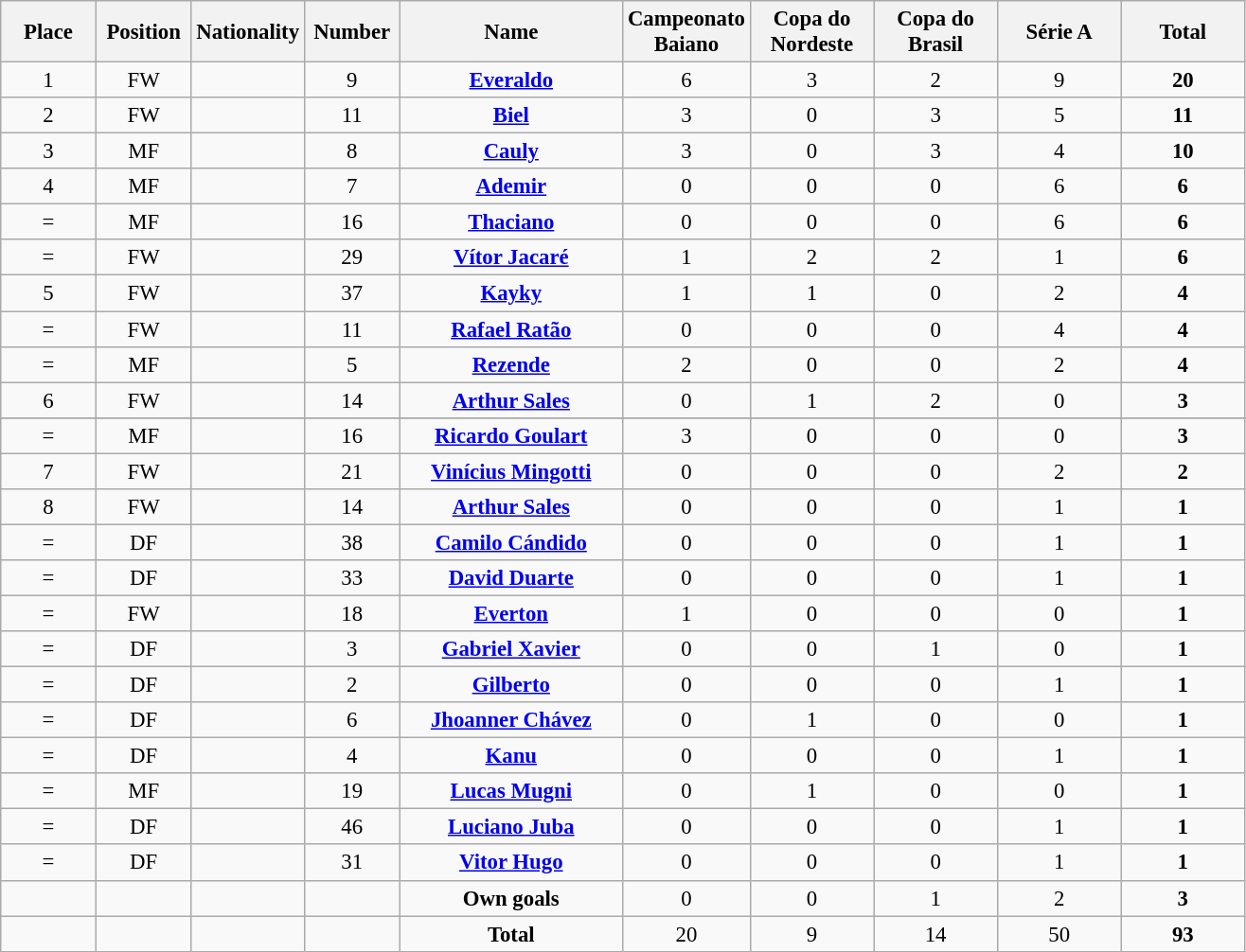<table class="wikitable" style="font-size: 95%; text-align: center;">
<tr>
<th width=60>Place</th>
<th width=60>Position</th>
<th width=60>Nationality</th>
<th width=60>Number</th>
<th width=150>Name</th>
<th width=80>Campeonato Baiano</th>
<th width=80>Copa do Nordeste</th>
<th width=80>Copa do Brasil</th>
<th width=80>Série A</th>
<th width=80>Total</th>
</tr>
<tr>
<td>1</td>
<td>FW</td>
<td></td>
<td>9</td>
<td><strong><a href='#'>Everaldo</a></strong></td>
<td>6</td>
<td>3</td>
<td>2</td>
<td>9</td>
<td><strong>20</strong></td>
</tr>
<tr>
<td>2</td>
<td>FW</td>
<td></td>
<td>11</td>
<td><strong><a href='#'>Biel</a></strong></td>
<td>3</td>
<td>0</td>
<td>3</td>
<td>5</td>
<td><strong>11</strong></td>
</tr>
<tr>
<td>3</td>
<td>MF</td>
<td></td>
<td>8</td>
<td><strong><a href='#'>Cauly</a></strong></td>
<td>3</td>
<td>0</td>
<td>3</td>
<td>4</td>
<td><strong>10</strong></td>
</tr>
<tr>
<td>4</td>
<td>MF</td>
<td></td>
<td>7</td>
<td><strong><a href='#'>Ademir</a></strong></td>
<td>0</td>
<td>0</td>
<td>0</td>
<td>6</td>
<td><strong>6</strong></td>
</tr>
<tr>
<td>=</td>
<td>MF</td>
<td></td>
<td>16</td>
<td><strong><a href='#'>Thaciano</a></strong></td>
<td>0</td>
<td>0</td>
<td>0</td>
<td>6</td>
<td><strong>6</strong></td>
</tr>
<tr>
<td>=</td>
<td>FW</td>
<td></td>
<td>29</td>
<td><strong><a href='#'>Vítor Jacaré</a></strong></td>
<td>1</td>
<td>2</td>
<td>2</td>
<td>1</td>
<td><strong>6</strong></td>
</tr>
<tr>
<td>5</td>
<td>FW</td>
<td></td>
<td>37</td>
<td><strong><a href='#'>Kayky</a></strong></td>
<td>1</td>
<td>1</td>
<td>0</td>
<td>2</td>
<td><strong>4</strong></td>
</tr>
<tr>
<td>=</td>
<td>FW</td>
<td></td>
<td>11</td>
<td><strong><a href='#'>Rafael Ratão</a></strong></td>
<td>0</td>
<td>0</td>
<td>0</td>
<td>4</td>
<td><strong>4</strong></td>
</tr>
<tr>
<td>=</td>
<td>MF</td>
<td></td>
<td>5</td>
<td><strong><a href='#'>Rezende</a></strong></td>
<td>2</td>
<td>0</td>
<td>0</td>
<td>2</td>
<td><strong>4</strong></td>
</tr>
<tr>
<td>6</td>
<td>FW</td>
<td></td>
<td>14</td>
<td><strong><a href='#'>Arthur Sales</a></strong></td>
<td>0</td>
<td>1</td>
<td>2</td>
<td>0</td>
<td><strong>3</strong></td>
</tr>
<tr>
</tr>
<tr>
<td>=</td>
<td>MF</td>
<td></td>
<td>16</td>
<td><strong><a href='#'>Ricardo Goulart</a></strong></td>
<td>3</td>
<td>0</td>
<td>0</td>
<td>0</td>
<td><strong>3</strong></td>
</tr>
<tr>
<td>7</td>
<td>FW</td>
<td></td>
<td>21</td>
<td><strong><a href='#'>Vinícius Mingotti</a></strong></td>
<td>0</td>
<td>0</td>
<td>0</td>
<td>2</td>
<td><strong>2</strong></td>
</tr>
<tr>
<td>8</td>
<td>FW</td>
<td></td>
<td>14</td>
<td><strong><a href='#'>Arthur Sales</a></strong></td>
<td>0</td>
<td>0</td>
<td>0</td>
<td>1</td>
<td><strong>1</strong></td>
</tr>
<tr>
<td>=</td>
<td>DF</td>
<td></td>
<td>38</td>
<td><strong><a href='#'>Camilo Cándido</a></strong></td>
<td>0</td>
<td>0</td>
<td>0</td>
<td>1</td>
<td><strong>1</strong></td>
</tr>
<tr>
<td>=</td>
<td>DF</td>
<td></td>
<td>33</td>
<td><strong><a href='#'>David Duarte</a></strong></td>
<td>0</td>
<td>0</td>
<td>0</td>
<td>1</td>
<td><strong>1</strong></td>
</tr>
<tr>
<td>=</td>
<td>FW</td>
<td></td>
<td>18</td>
<td><strong><a href='#'>Everton</a></strong></td>
<td>1</td>
<td>0</td>
<td>0</td>
<td>0</td>
<td><strong>1</strong></td>
</tr>
<tr>
<td>=</td>
<td>DF</td>
<td></td>
<td>3</td>
<td><strong><a href='#'>Gabriel Xavier</a></strong></td>
<td>0</td>
<td>0</td>
<td>1</td>
<td>0</td>
<td><strong>1</strong></td>
</tr>
<tr>
<td>=</td>
<td>DF</td>
<td></td>
<td>2</td>
<td><strong><a href='#'>Gilberto</a></strong></td>
<td>0</td>
<td>0</td>
<td>0</td>
<td>1</td>
<td><strong>1</strong></td>
</tr>
<tr>
<td>=</td>
<td>DF</td>
<td></td>
<td>6</td>
<td><strong><a href='#'>Jhoanner Chávez</a></strong></td>
<td>0</td>
<td>1</td>
<td>0</td>
<td>0</td>
<td><strong>1</strong></td>
</tr>
<tr>
<td>=</td>
<td>DF</td>
<td></td>
<td>4</td>
<td><strong><a href='#'>Kanu</a></strong></td>
<td>0</td>
<td>0</td>
<td>0</td>
<td>1</td>
<td><strong>1</strong></td>
</tr>
<tr>
<td>=</td>
<td>MF</td>
<td></td>
<td>19</td>
<td><strong><a href='#'>Lucas Mugni</a></strong></td>
<td>0</td>
<td>1</td>
<td>0</td>
<td>0</td>
<td><strong>1</strong></td>
</tr>
<tr>
<td>=</td>
<td>DF</td>
<td></td>
<td>46</td>
<td><strong><a href='#'>Luciano Juba</a></strong></td>
<td>0</td>
<td>0</td>
<td>0</td>
<td>1</td>
<td><strong>1</strong></td>
</tr>
<tr>
<td>=</td>
<td>DF</td>
<td></td>
<td>31</td>
<td><strong><a href='#'>Vitor Hugo</a></strong></td>
<td>0</td>
<td>0</td>
<td>0</td>
<td>1</td>
<td><strong>1</strong></td>
</tr>
<tr>
<td></td>
<td></td>
<td></td>
<td></td>
<td><strong>Own goals</strong></td>
<td>0</td>
<td>0</td>
<td>1</td>
<td>2</td>
<td><strong>3</strong></td>
</tr>
<tr>
<td></td>
<td></td>
<td></td>
<td></td>
<td><strong>Total</strong></td>
<td>20</td>
<td>9</td>
<td>14</td>
<td>50</td>
<td><strong>93</strong></td>
</tr>
</table>
